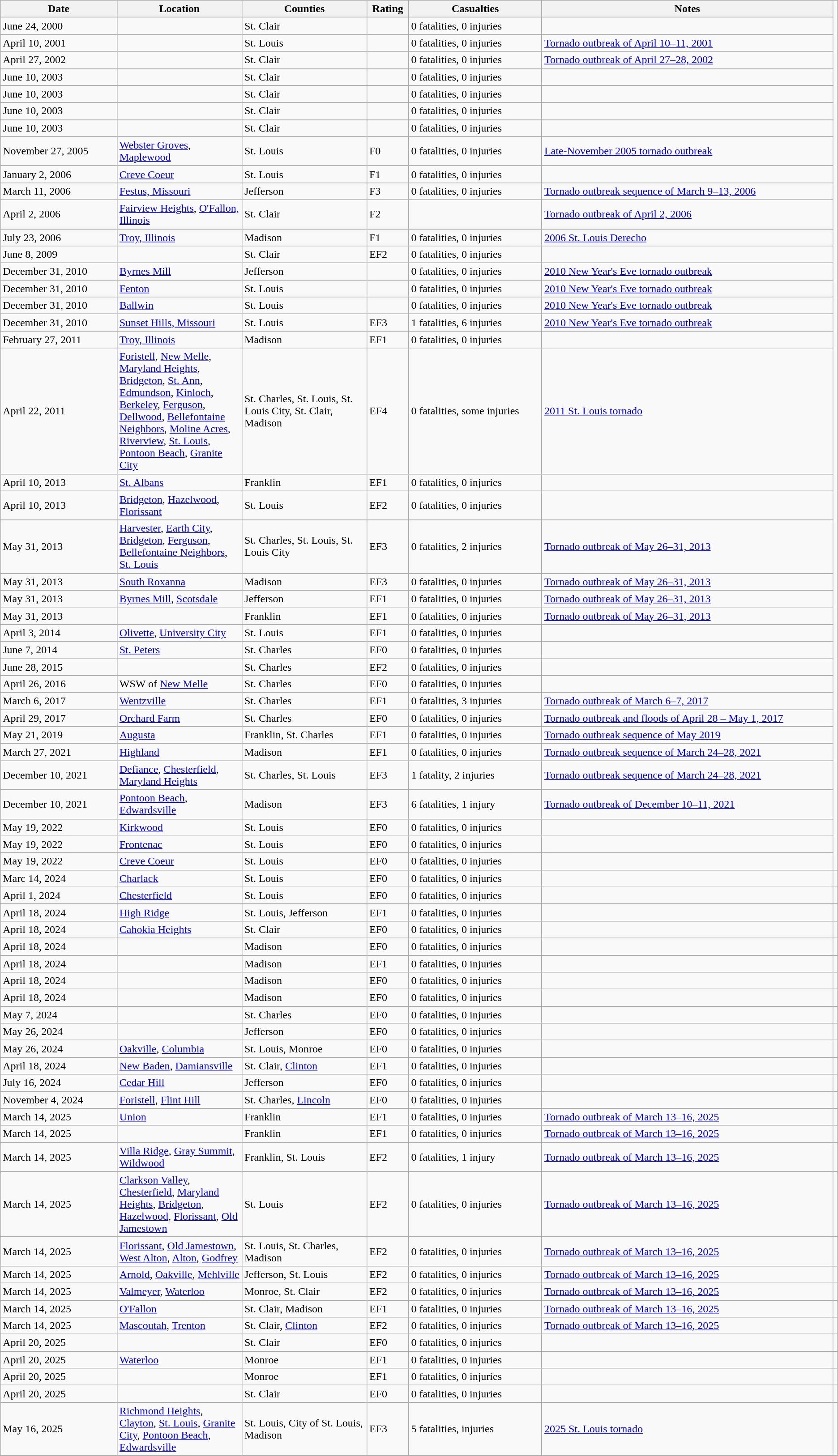<table class="wikitable" |>
<tr>
<th width=14%>Date</th>
<th width=15%>Location</th>
<th width=15%>Counties</th>
<th width=5%>Rating</th>
<th width=16%>Casualties</th>
<th width=35%>Notes</th>
</tr>
<tr>
<td>June 24, 2000</td>
<td></td>
<td>St. Clair</td>
<td></td>
<td>0 fatalities, 0 injuries</td>
<td></td>
</tr>
<tr>
<td>April 10, 2001</td>
<td></td>
<td>St. Louis</td>
<td></td>
<td>0 fatalities, 0 injuries</td>
<td><a href='#'>Tornado outbreak of April 10–11, 2001</a></td>
</tr>
<tr>
<td>April 27, 2002</td>
<td></td>
<td>St. Clair</td>
<td></td>
<td>0 fatalities, 0 injuries</td>
<td><a href='#'>Tornado outbreak of April 27–28, 2002</a></td>
</tr>
<tr>
<td>June 10, 2003</td>
<td></td>
<td>St. Clair</td>
<td></td>
<td>0 fatalities, 0 injuries</td>
<td></td>
</tr>
<tr>
</tr>
<tr>
<td>June 10, 2003</td>
<td></td>
<td>St. Clair</td>
<td></td>
<td>0 fatalities, 0 injuries</td>
<td></td>
</tr>
<tr>
</tr>
<tr>
<td>June 10, 2003</td>
<td></td>
<td>St. Clair</td>
<td></td>
<td>0 fatalities, 0 injuries</td>
<td></td>
</tr>
<tr>
</tr>
<tr>
<td>June 10, 2003</td>
<td></td>
<td>St. Clair</td>
<td></td>
<td>0 fatalities, 0 injuries</td>
<td></td>
</tr>
<tr>
<td>November 27, 2005</td>
<td><a href='#'>Webster Groves</a>, <a href='#'>Maplewood</a></td>
<td>St. Louis</td>
<td>F0</td>
<td>0 fatalities, 0 injuries</td>
<td><a href='#'>Late-November 2005 tornado outbreak</a></td>
</tr>
<tr>
<td>January 2, 2006</td>
<td><a href='#'>Creve Coeur</a></td>
<td>St. Louis</td>
<td>F1</td>
<td>0 fatalities, 0 injuries</td>
<td></td>
</tr>
<tr>
<td>March 11, 2006</td>
<td><a href='#'>Festus, Missouri</a></td>
<td>Jefferson</td>
<td>F3</td>
<td>0 fatalities, 0 injuries</td>
<td><a href='#'>Tornado outbreak sequence of March 9–13, 2006</a></td>
</tr>
<tr>
<td>April 2, 2006</td>
<td><a href='#'>Fairview Heights</a>, <a href='#'>O'Fallon, Illinois</a></td>
<td>St. Clair</td>
<td>F2</td>
<td></td>
<td><a href='#'>Tornado outbreak of April 2, 2006</a></td>
</tr>
<tr>
<td>July 23, 2006</td>
<td><a href='#'>Troy, Illinois</a></td>
<td>Madison</td>
<td>F1</td>
<td>0 fatalities, 0 injuries</td>
<td><a href='#'>2006 St. Louis Derecho</a></td>
</tr>
<tr>
<td>June 8, 2009</td>
<td></td>
<td>St. Clair</td>
<td>EF2</td>
<td>0 fatalities, 0 injuries</td>
<td></td>
</tr>
<tr>
<td>December 31, 2010</td>
<td><a href='#'>Byrnes Mill</a></td>
<td>Jefferson</td>
<td></td>
<td>0 fatalities, 0 injuries</td>
<td><a href='#'>2010 New Year's Eve tornado outbreak</a></td>
</tr>
<tr>
<td>December 31, 2010</td>
<td><a href='#'>Fenton</a></td>
<td>St. Louis</td>
<td></td>
<td>0 fatalities, 0 injuries</td>
<td><a href='#'>2010 New Year's Eve tornado outbreak</a></td>
</tr>
<tr>
<td>December 31, 2010</td>
<td><a href='#'>Ballwin</a></td>
<td>St. Louis</td>
<td></td>
<td>0 fatalities, 0 injuries</td>
<td><a href='#'>2010 New Year's Eve tornado outbreak</a></td>
</tr>
<tr>
<td>December 31, 2010</td>
<td><a href='#'>Sunset Hills, Missouri</a></td>
<td>St. Louis</td>
<td>EF3</td>
<td>1 fatalities, 6 injuries</td>
<td><a href='#'>2010 New Year's Eve tornado outbreak</a></td>
</tr>
<tr>
<td>February 27, 2011</td>
<td><a href='#'>Troy, Illinois</a></td>
<td>Madison</td>
<td>EF1</td>
<td>0 fatalities, 0 injuries</td>
<td></td>
</tr>
<tr>
<td>April 22, 2011</td>
<td><a href='#'>Foristell</a>, <a href='#'>New Melle</a>, <a href='#'>Maryland Heights</a>, <a href='#'>Bridgeton</a>, <a href='#'>St. Ann</a>, <a href='#'>Edmundson</a>, <a href='#'>Kinloch</a>, <a href='#'>Berkeley</a>, <a href='#'>Ferguson</a>, <a href='#'>Dellwood</a>, <a href='#'>Bellefontaine Neighbors</a>, <a href='#'>Moline Acres</a>, <a href='#'>Riverview</a>, <a href='#'>St. Louis</a>, <a href='#'>Pontoon Beach</a>, <a href='#'>Granite City</a></td>
<td>St. Charles, St. Louis, St. Louis City, St. Clair, Madison</td>
<td>EF4</td>
<td>0 fatalities, some injuries</td>
<td><a href='#'>2011 St. Louis tornado</a></td>
</tr>
<tr>
<td>April 10, 2013</td>
<td><a href='#'>St. Albans</a></td>
<td>Franklin</td>
<td>EF1</td>
<td>0 fatalities, 0 injuries</td>
<td></td>
</tr>
<tr>
<td>April 10, 2013</td>
<td><a href='#'>Bridgeton</a>, <a href='#'>Hazelwood</a>, <a href='#'>Florissant</a></td>
<td>St. Louis</td>
<td>EF2</td>
<td>0 fatalities, 0 injuries</td>
<td></td>
</tr>
<tr>
<td>May 31, 2013</td>
<td><a href='#'>Harvester</a>, <a href='#'>Earth City</a>, <a href='#'>Bridgeton</a>, <a href='#'>Ferguson</a>, <a href='#'>Bellefontaine Neighbors</a>, <a href='#'>St. Louis</a></td>
<td>St. Charles, St. Louis, St. Louis City</td>
<td>EF3</td>
<td>0 fatalities, 2 injuries</td>
<td><a href='#'>Tornado outbreak of May 26–31, 2013</a></td>
</tr>
<tr>
<td>May 31, 2013</td>
<td><a href='#'>South Roxanna</a></td>
<td>Madison</td>
<td>EF3</td>
<td>0 fatalities, 0 injuries</td>
<td><a href='#'>Tornado outbreak of May 26–31, 2013</a></td>
</tr>
<tr>
<td>May 31, 2013</td>
<td><a href='#'>Byrnes Mill</a>, <a href='#'>Scotsdale</a></td>
<td>Jefferson</td>
<td>EF1</td>
<td>0 fatalities, 0 injuries</td>
<td><a href='#'>Tornado outbreak of May 26–31, 2013</a></td>
</tr>
<tr>
<td>May 31, 2013</td>
<td></td>
<td>Franklin</td>
<td>EF1</td>
<td>0 fatalities, 0 injuries</td>
<td><a href='#'>Tornado outbreak of May 26–31, 2013</a></td>
</tr>
<tr>
<td>April 3, 2014</td>
<td><a href='#'>Olivette</a>, <a href='#'>University City</a></td>
<td>St. Louis</td>
<td>EF1</td>
<td>0 fatalities, 0 injuries</td>
<td></td>
</tr>
<tr>
<td>June 7, 2014</td>
<td><a href='#'>St. Peters</a></td>
<td>St. Charles</td>
<td>EF0</td>
<td>0 fatalities, 0 injuries</td>
<td></td>
</tr>
<tr>
<td>June 28, 2015</td>
<td></td>
<td>St. Charles</td>
<td>EF2</td>
<td>0 fatalities, 0 injuries</td>
<td></td>
</tr>
<tr>
<td>April 26, 2016</td>
<td>WSW of <a href='#'>New Melle</a></td>
<td>St. Charles</td>
<td>EF0</td>
<td>0 fatalities, 0 injuries</td>
<td></td>
</tr>
<tr>
<td>March 6, 2017</td>
<td><a href='#'>Wentzville</a></td>
<td>St. Charles</td>
<td>EF1</td>
<td>0 fatalities, 3 injuries</td>
<td><a href='#'>Tornado outbreak of March 6–7, 2017</a></td>
</tr>
<tr>
<td>April 29, 2017</td>
<td><a href='#'>Orchard Farm</a></td>
<td>St. Charles</td>
<td>EF0</td>
<td>0 fatalities, 0 injuries</td>
<td><a href='#'>Tornado outbreak and floods of April 28 – May 1, 2017</a></td>
</tr>
<tr>
<td>May 21, 2019</td>
<td><a href='#'>Augusta</a></td>
<td>Franklin, St. Charles</td>
<td>EF1</td>
<td>0 fatalities, 0 injuries</td>
<td><a href='#'>Tornado outbreak sequence of May 2019</a></td>
</tr>
<tr>
<td>March 27, 2021</td>
<td><a href='#'>Highland</a></td>
<td>Madison</td>
<td>EF1</td>
<td>0 fatalities, 0 injuries</td>
<td><a href='#'>Tornado outbreak sequence of March 24–28, 2021</a></td>
</tr>
<tr>
<td>December 10, 2021</td>
<td><a href='#'>Defiance</a>, <a href='#'>Chesterfield</a>, <a href='#'>Maryland Heights</a></td>
<td>St. Charles, St. Louis</td>
<td>EF3</td>
<td>1 fatality, 2 injuries</td>
<td><a href='#'>Tornado outbreak sequence of March 24–28, 2021</a></td>
</tr>
<tr>
<td>December 10, 2021</td>
<td><a href='#'>Pontoon Beach</a>, <a href='#'>Edwardsville</a></td>
<td>Madison</td>
<td>EF3</td>
<td>6 fatalities, 1 injury</td>
<td><a href='#'>Tornado outbreak of December 10–11, 2021</a></td>
</tr>
<tr>
<td>May 19, 2022</td>
<td><a href='#'>Kirkwood</a></td>
<td>St. Louis</td>
<td>EF0</td>
<td>0 fatalities, 0 injuries</td>
<td></td>
</tr>
<tr>
<td>May 19, 2022</td>
<td><a href='#'>Frontenac</a></td>
<td>St. Louis</td>
<td>EF0</td>
<td>0 fatalities, 0 injuries</td>
<td></td>
</tr>
<tr>
<td>May 19, 2022</td>
<td><a href='#'>Creve Coeur</a></td>
<td>St. Louis</td>
<td>EF0</td>
<td>0 fatalities, 0 injuries</td>
<td></td>
</tr>
<tr>
<td>Marc 14, 2024</td>
<td><a href='#'>Charlack</a></td>
<td>St. Louis</td>
<td>EF0</td>
<td>0 fatalities, 0 injuries</td>
<td></td>
<td></td>
</tr>
<tr>
<td>April 1, 2024</td>
<td><a href='#'>Chesterfield</a></td>
<td>St. Louis</td>
<td>EF0</td>
<td>0 fatalities, 0 injuries</td>
<td></td>
<td></td>
</tr>
<tr>
<td>April 18, 2024</td>
<td><a href='#'>High Ridge</a></td>
<td>St. Louis, Jefferson</td>
<td>EF1</td>
<td>0 fatalities, 0 injuries</td>
<td></td>
<td></td>
</tr>
<tr>
<td>April 18, 2024</td>
<td><a href='#'>Cahokia Heights</a></td>
<td>St. Clair</td>
<td>EF0</td>
<td>0 fatalities, 0 injuries</td>
<td></td>
<td></td>
</tr>
<tr>
<td>April 18, 2024</td>
<td></td>
<td>Madison</td>
<td>EF0</td>
<td>0 fatalities, 0 injuries</td>
<td></td>
<td></td>
</tr>
<tr>
<td>April 18, 2024</td>
<td></td>
<td>Madison</td>
<td>EF1</td>
<td>0 fatalities, 0 injuries</td>
<td></td>
<td></td>
</tr>
<tr>
<td>April 18, 2024</td>
<td></td>
<td>Madison</td>
<td>EF0</td>
<td>0 fatalities, 0 injuries</td>
<td></td>
<td></td>
</tr>
<tr>
<td>April 18, 2024</td>
<td></td>
<td>Madison</td>
<td>EF0</td>
<td>0 fatalities, 0 injuries</td>
<td></td>
<td></td>
</tr>
<tr>
<td>May 7, 2024</td>
<td></td>
<td>St. Charles</td>
<td>EF0</td>
<td>0 fatalities, 0 injuries</td>
<td></td>
<td></td>
</tr>
<tr>
<td>May 26, 2024</td>
<td></td>
<td>Jefferson</td>
<td>EF0</td>
<td>0 fatalities, 0 injuries</td>
<td></td>
<td></td>
</tr>
<tr>
<td>May 26, 2024</td>
<td><a href='#'>Oakville</a>, <a href='#'>Columbia</a></td>
<td>St. Louis, Monroe</td>
<td>EF0</td>
<td>0 fatalities, 0 injuries</td>
<td></td>
<td></td>
</tr>
<tr>
<td>April 18, 2024</td>
<td><a href='#'>New Baden</a>, <a href='#'>Damiansville</a></td>
<td>St. Clair, <a href='#'>Clinton</a></td>
<td>EF1</td>
<td>0 fatalities, 0 injuries</td>
<td></td>
<td></td>
</tr>
<tr>
<td>July 16, 2024</td>
<td><a href='#'>Cedar Hill</a></td>
<td>Jefferson</td>
<td>EF0</td>
<td>0 fatalities, 0 injuries</td>
<td></td>
<td></td>
</tr>
<tr>
<td>November 4, 2024</td>
<td><a href='#'>Foristell</a>, <a href='#'>Flint Hill</a></td>
<td>St. Charles, <a href='#'>Lincoln</a></td>
<td>EF0</td>
<td>0 fatalities, 0 injuries</td>
<td></td>
<td></td>
</tr>
<tr>
<td>March 14, 2025</td>
<td><a href='#'>Union</a></td>
<td>Franklin</td>
<td>EF1</td>
<td>0 fatalities, 0 injuries</td>
<td><a href='#'>Tornado outbreak of March 13–16, 2025</a></td>
<td></td>
</tr>
<tr>
<td>March 14, 2025</td>
<td></td>
<td>Franklin</td>
<td>EF1</td>
<td>0 fatalities, 0 injuries</td>
<td><a href='#'>Tornado outbreak of March 13–16, 2025</a></td>
<td></td>
</tr>
<tr>
<td>March 14, 2025</td>
<td><a href='#'>Villa Ridge</a>, <a href='#'>Gray Summit</a>, <a href='#'>Wildwood</a></td>
<td>Franklin, St. Louis</td>
<td>EF2</td>
<td>0 fatalities, 1 injury</td>
<td><a href='#'>Tornado outbreak of March 13–16, 2025</a></td>
<td></td>
</tr>
<tr>
<td>March 14, 2025</td>
<td><a href='#'>Clarkson Valley</a>, <a href='#'>Chesterfield</a>, <a href='#'>Maryland Heights</a>, <a href='#'>Bridgeton</a>, <a href='#'>Hazelwood</a>, <a href='#'>Florissant</a>, <a href='#'>Old Jamestown</a></td>
<td>St. Louis</td>
<td>EF2</td>
<td>0 fatalities, 0 injuries</td>
<td><a href='#'>Tornado outbreak of March 13–16, 2025</a></td>
<td></td>
</tr>
<tr>
<td>March 14, 2025</td>
<td><a href='#'>Florissant</a>, <a href='#'>Old Jamestown</a>, <a href='#'>West Alton</a>, <a href='#'>Alton</a>, <a href='#'>Godfrey</a></td>
<td>St. Louis, St. Charles, Madison</td>
<td>EF2</td>
<td>0 fatalities, 0 injuries</td>
<td><a href='#'>Tornado outbreak of March 13–16, 2025</a></td>
<td></td>
</tr>
<tr>
<td>March 14, 2025</td>
<td><a href='#'>Arnold</a>, <a href='#'>Oakville</a>, <a href='#'>Mehlville</a></td>
<td>Jefferson, St. Louis</td>
<td>EF2</td>
<td>0 fatalities, 0 injuries</td>
<td><a href='#'>Tornado outbreak of March 13–16, 2025</a></td>
<td></td>
</tr>
<tr>
<td>March 14, 2025</td>
<td><a href='#'>Valmeyer</a>, <a href='#'>Waterloo</a></td>
<td>Monroe, St. Clair</td>
<td>EF2</td>
<td>0 fatalities, 0 injuries</td>
<td><a href='#'>Tornado outbreak of March 13–16, 2025</a></td>
<td></td>
</tr>
<tr>
<td>March 14, 2025</td>
<td><a href='#'>O'Fallon</a></td>
<td>St. Clair, Madison</td>
<td>EF1</td>
<td>0 fatalities, 0 injuries</td>
<td><a href='#'>Tornado outbreak of March 13–16, 2025</a></td>
<td></td>
</tr>
<tr>
<td>March 14, 2025</td>
<td><a href='#'>Mascoutah</a>, <a href='#'>Trenton</a></td>
<td>St. Clair, <a href='#'>Clinton</a></td>
<td>EF2</td>
<td>0 fatalities, 0 injuries</td>
<td><a href='#'>Tornado outbreak of March 13–16, 2025</a></td>
<td></td>
</tr>
<tr>
<td>April 20, 2025</td>
<td></td>
<td>St. Clair</td>
<td>EF0</td>
<td>0 fatalities, 0 injuries</td>
<td></td>
<td></td>
</tr>
<tr>
<td>April 20, 2025</td>
<td><a href='#'>Waterloo</a></td>
<td>Monroe</td>
<td>EF1</td>
<td>0 fatalities, 0 injuries</td>
<td></td>
<td></td>
</tr>
<tr>
<td>April 20, 2025</td>
<td></td>
<td>Monroe</td>
<td>EF1</td>
<td>0 fatalities, 0 injuries</td>
<td></td>
<td></td>
</tr>
<tr>
<td>April 20, 2025</td>
<td></td>
<td>St. Clair</td>
<td>EF0</td>
<td>0 fatalities, 0 injuries</td>
<td></td>
<td></td>
</tr>
<tr>
<td>May 16, 2025</td>
<td><a href='#'>Richmond Heights</a>, <a href='#'>Clayton</a>, <a href='#'>St. Louis</a>, <a href='#'>Granite City</a>, <a href='#'>Pontoon Beach</a>, <a href='#'>Edwardsville</a></td>
<td>St. Louis, City of St. Louis, Madison</td>
<td>EF3</td>
<td>5 fatalities,  injuries</td>
<td><a href='#'>2025 St. Louis tornado</a></td>
</tr>
<tr>
</tr>
</table>
